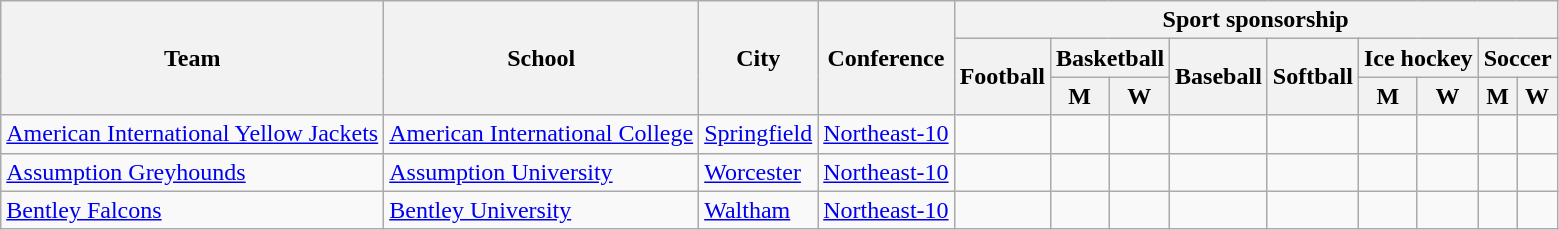<table class="sortable wikitable">
<tr>
<th rowspan=3>Team</th>
<th rowspan=3>School</th>
<th rowspan=3>City</th>
<th rowspan=3>Conference</th>
<th colspan=9>Sport sponsorship</th>
</tr>
<tr>
<th rowspan=2>Football</th>
<th colspan=2>Basketball</th>
<th rowspan=2>Baseball</th>
<th rowspan=2>Softball</th>
<th colspan=2>Ice hockey</th>
<th colspan=2>Soccer</th>
</tr>
<tr>
<th>M</th>
<th>W</th>
<th>M</th>
<th>W</th>
<th>M</th>
<th>W</th>
</tr>
<tr>
<td><a href='#'>American International Yellow Jackets</a></td>
<td><a href='#'>American International College</a></td>
<td><a href='#'>Springfield</a></td>
<td><a href='#'>Northeast-10</a></td>
<td></td>
<td></td>
<td></td>
<td></td>
<td></td>
<td></td>
<td></td>
<td></td>
<td></td>
</tr>
<tr>
<td><a href='#'>Assumption Greyhounds</a></td>
<td><a href='#'>Assumption University</a></td>
<td><a href='#'>Worcester</a></td>
<td><a href='#'>Northeast-10</a></td>
<td></td>
<td></td>
<td></td>
<td></td>
<td></td>
<td></td>
<td> </td>
<td></td>
<td></td>
</tr>
<tr>
<td><a href='#'>Bentley Falcons</a></td>
<td><a href='#'>Bentley University</a></td>
<td><a href='#'>Waltham</a></td>
<td><a href='#'>Northeast-10</a></td>
<td></td>
<td></td>
<td></td>
<td></td>
<td></td>
<td> </td>
<td></td>
<td></td>
<td></td>
</tr>
</table>
